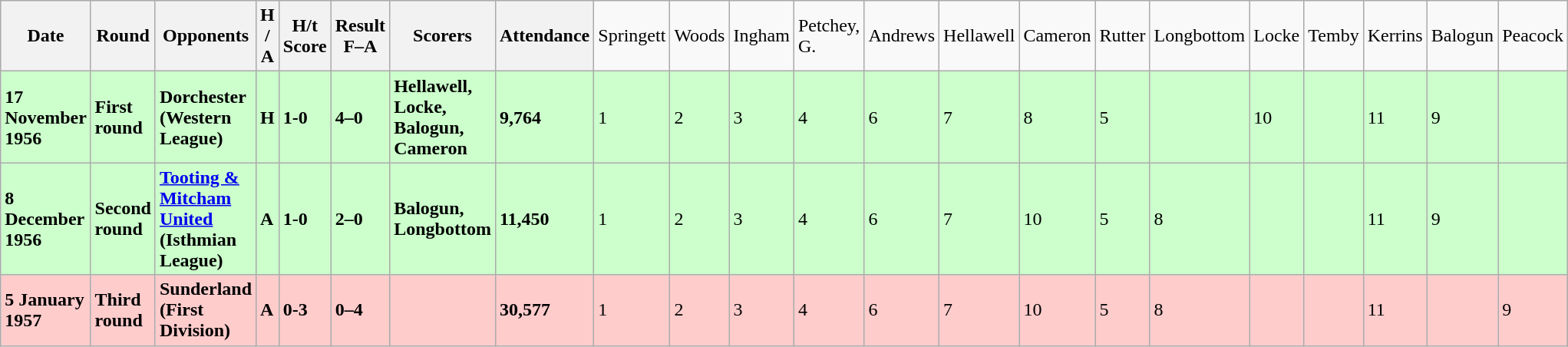<table class="wikitable">
<tr>
<th><strong>Date</strong></th>
<th><strong>Round</strong></th>
<th><strong>Opponents</strong></th>
<th><strong>H / A</strong></th>
<th><strong>H/t Score</strong></th>
<th><strong>Result<br>F–A</strong></th>
<th><strong>Scorers</strong></th>
<th><strong>Attendance</strong></th>
<td>Springett</td>
<td>Woods</td>
<td>Ingham</td>
<td>Petchey, G.</td>
<td>Andrews</td>
<td>Hellawell</td>
<td>Cameron</td>
<td>Rutter</td>
<td>Longbottom</td>
<td>Locke</td>
<td>Temby</td>
<td>Kerrins</td>
<td>Balogun</td>
<td>Peacock</td>
</tr>
<tr bgcolor="#ccffcc">
<td><strong>17 November 1956</strong></td>
<td><strong>First round</strong></td>
<td><strong>Dorchester (Western League)</strong></td>
<td><strong>H</strong></td>
<td><strong>1-0</strong></td>
<td><strong>4–0</strong></td>
<td><strong>Hellawell, Locke, Balogun, Cameron</strong></td>
<td><strong>9,764</strong></td>
<td>1</td>
<td>2</td>
<td>3</td>
<td>4</td>
<td>6</td>
<td>7</td>
<td>8</td>
<td>5</td>
<td></td>
<td>10</td>
<td></td>
<td>11</td>
<td>9</td>
<td></td>
</tr>
<tr bgcolor="#ccffcc">
<td><strong>8 December 1956</strong></td>
<td><strong>Second round</strong></td>
<td><strong><a href='#'>Tooting & Mitcham United</a> (Isthmian League)</strong></td>
<td><strong>A</strong></td>
<td><strong>1-0</strong></td>
<td><strong>2–0</strong></td>
<td><strong>Balogun, Longbottom</strong></td>
<td><strong>11,450</strong></td>
<td>1</td>
<td>2</td>
<td>3</td>
<td>4</td>
<td>6</td>
<td>7</td>
<td>10</td>
<td>5</td>
<td>8</td>
<td></td>
<td></td>
<td>11</td>
<td>9</td>
<td></td>
</tr>
<tr bgcolor="#ffcccc">
<td><strong>5 January 1957</strong></td>
<td><strong>Third round</strong></td>
<td><strong>Sunderland (First Division)</strong></td>
<td><strong>A</strong></td>
<td><strong>0-3</strong></td>
<td><strong>0–4</strong></td>
<td></td>
<td><strong>30,577</strong></td>
<td>1</td>
<td>2</td>
<td>3</td>
<td>4</td>
<td>6</td>
<td>7</td>
<td>10</td>
<td>5</td>
<td>8</td>
<td></td>
<td></td>
<td>11</td>
<td></td>
<td>9</td>
</tr>
</table>
